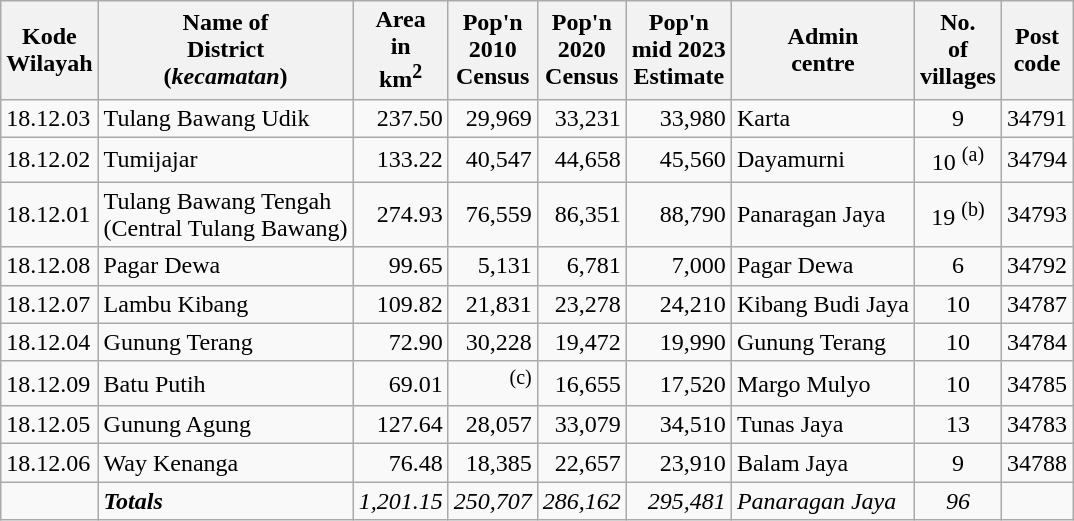<table class="wikitable">
<tr>
<th>Kode <br>Wilayah</th>
<th>Name of<br>District<br>(<em>kecamatan</em>)</th>
<th>Area<br>in<br>km<sup>2</sup></th>
<th>Pop'n <br>2010<br>Census</th>
<th>Pop'n <br>2020<br>Census</th>
<th>Pop'n <br>mid 2023<br>Estimate</th>
<th>Admin<br>centre</th>
<th>No.<br>of<br>villages</th>
<th>Post<br>code</th>
</tr>
<tr>
<td>18.12.03</td>
<td>Tulang Bawang Udik</td>
<td align="right">237.50</td>
<td align="right">29,969</td>
<td align="right">33,231</td>
<td align="right">33,980</td>
<td>Karta</td>
<td align="center">9</td>
<td>34791</td>
</tr>
<tr>
<td>18.12.02</td>
<td>Tumijajar</td>
<td align="right">133.22</td>
<td align="right">40,547</td>
<td align="right">44,658</td>
<td align="right">45,560</td>
<td>Dayamurni</td>
<td align="center">10 <sup>(a)</sup></td>
<td>34794</td>
</tr>
<tr>
<td>18.12.01</td>
<td>Tulang Bawang Tengah <br>(Central Tulang Bawang)</td>
<td align="right">274.93</td>
<td align="right">76,559</td>
<td align="right">86,351</td>
<td align="right">88,790</td>
<td>Panaragan Jaya</td>
<td align="center">19 <sup>(b)</sup></td>
<td>34793</td>
</tr>
<tr>
<td>18.12.08</td>
<td>Pagar Dewa</td>
<td align="right">99.65</td>
<td align="right">5,131</td>
<td align="right">6,781</td>
<td align="right">7,000</td>
<td>Pagar Dewa</td>
<td align="center">6</td>
<td>34792</td>
</tr>
<tr>
<td>18.12.07</td>
<td>Lambu Kibang</td>
<td align="right">109.82</td>
<td align="right">21,831</td>
<td align="right">23,278</td>
<td align="right">24,210</td>
<td>Kibang Budi Jaya</td>
<td align="center">10</td>
<td>34787</td>
</tr>
<tr>
<td>18.12.04</td>
<td>Gunung Terang</td>
<td align="right">72.90</td>
<td align="right">30,228</td>
<td align="right">19,472</td>
<td align="right">19,990</td>
<td>Gunung Terang</td>
<td align="center">10</td>
<td>34784</td>
</tr>
<tr>
<td>18.12.09</td>
<td>Batu Putih</td>
<td align="right">69.01</td>
<td align="right"><sup>(c)</sup></td>
<td align="right">16,655</td>
<td align="right">17,520</td>
<td>Margo Mulyo</td>
<td align="center">10</td>
<td>34785</td>
</tr>
<tr>
<td>18.12.05</td>
<td>Gunung Agung</td>
<td align="right">127.64</td>
<td align="right">28,057</td>
<td align="right">33,079</td>
<td align="right">34,510</td>
<td>Tunas Jaya</td>
<td align="center">13</td>
<td>34783</td>
</tr>
<tr>
<td>18.12.06</td>
<td>Way Kenanga</td>
<td align="right">76.48</td>
<td align="right">18,385</td>
<td align="right">22,657</td>
<td align="right">23,910</td>
<td>Balam Jaya</td>
<td align="center">9</td>
<td>34788</td>
</tr>
<tr>
<td></td>
<td><strong><em>Totals</em></strong></td>
<td align="right"><em>1,201.15</em></td>
<td align="right"><em>250,707</em></td>
<td align="right"><em>286,162</em></td>
<td align="right"><em>295,481</em></td>
<td><em>Panaragan Jaya</em></td>
<td align="center"><em>96</em></td>
<td></td>
</tr>
</table>
